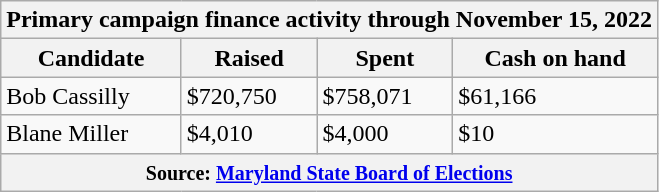<table class="wikitable sortable">
<tr>
<th colspan="4">Primary campaign finance activity through November 15, 2022</th>
</tr>
<tr>
<th>Candidate</th>
<th>Raised</th>
<th>Spent</th>
<th>Cash on hand</th>
</tr>
<tr>
<td>Bob Cassilly</td>
<td>$720,750</td>
<td>$758,071</td>
<td>$61,166</td>
</tr>
<tr>
<td>Blane Miller</td>
<td>$4,010</td>
<td>$4,000</td>
<td>$10</td>
</tr>
<tr>
<th colspan="4"><small>Source: <a href='#'>Maryland State Board of Elections</a></small></th>
</tr>
</table>
